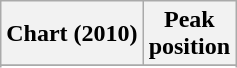<table class="wikitable plainrowheaders sortable" style="text-align:center">
<tr>
<th scope="col">Chart (2010)</th>
<th scope="col">Peak<br>position</th>
</tr>
<tr>
</tr>
<tr>
</tr>
<tr>
</tr>
<tr>
</tr>
<tr>
</tr>
<tr>
</tr>
<tr>
</tr>
<tr>
</tr>
<tr>
</tr>
<tr>
</tr>
<tr>
</tr>
<tr>
</tr>
<tr>
</tr>
<tr>
</tr>
<tr>
</tr>
<tr>
</tr>
</table>
